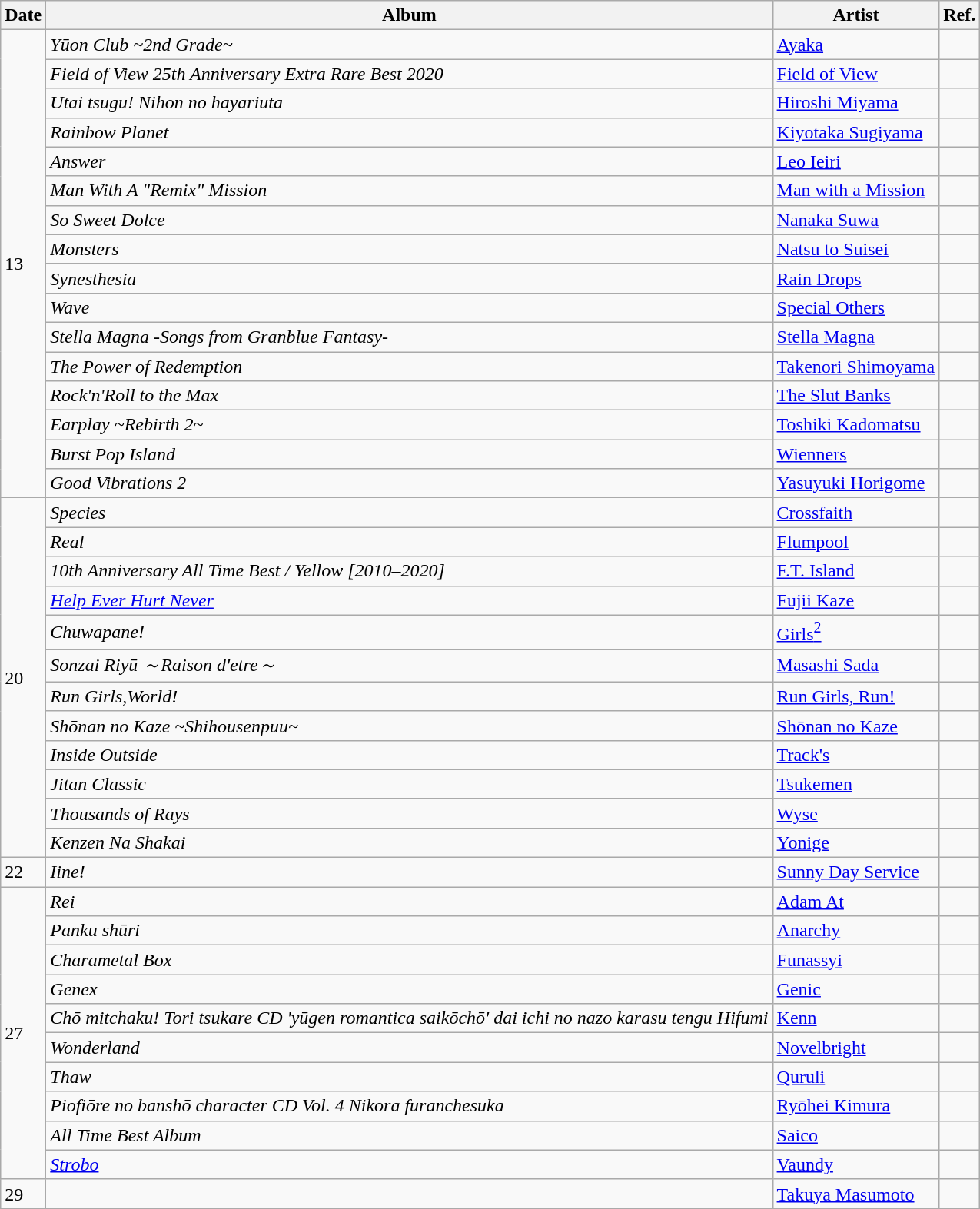<table class="wikitable">
<tr>
<th>Date</th>
<th>Album</th>
<th>Artist</th>
<th>Ref.</th>
</tr>
<tr>
<td rowspan="16">13</td>
<td><em>Yūon Club ~2nd Grade~</em></td>
<td><a href='#'>Ayaka</a></td>
<td></td>
</tr>
<tr>
<td><em>Field of View 25th Anniversary Extra Rare Best 2020</em></td>
<td><a href='#'>Field of View</a></td>
<td></td>
</tr>
<tr>
<td><em>Utai tsugu! Nihon no hayariuta</em></td>
<td><a href='#'>Hiroshi Miyama</a></td>
<td></td>
</tr>
<tr>
<td><em>Rainbow Planet</em></td>
<td><a href='#'>Kiyotaka Sugiyama</a></td>
<td></td>
</tr>
<tr>
<td><em>Answer</em></td>
<td><a href='#'>Leo Ieiri</a></td>
<td></td>
</tr>
<tr>
<td><em>Man With A "Remix" Mission</em></td>
<td><a href='#'>Man with a Mission</a></td>
<td></td>
</tr>
<tr>
<td><em>So Sweet Dolce</em></td>
<td><a href='#'>Nanaka Suwa</a></td>
<td></td>
</tr>
<tr>
<td><em>Monsters</em></td>
<td><a href='#'>Natsu to Suisei</a></td>
<td></td>
</tr>
<tr>
<td><em>Synesthesia</em></td>
<td><a href='#'>Rain Drops</a></td>
<td></td>
</tr>
<tr>
<td><em>Wave</em></td>
<td><a href='#'>Special Others</a></td>
<td></td>
</tr>
<tr>
<td><em>Stella Magna -Songs from Granblue Fantasy-</em></td>
<td><a href='#'>Stella Magna</a></td>
<td></td>
</tr>
<tr>
<td><em>The Power of Redemption</em></td>
<td><a href='#'>Takenori Shimoyama</a></td>
<td></td>
</tr>
<tr>
<td><em>Rock'n'Roll to the Max</em></td>
<td><a href='#'>The Slut Banks</a></td>
<td></td>
</tr>
<tr>
<td><em>Earplay ~Rebirth 2~</em></td>
<td><a href='#'>Toshiki Kadomatsu</a></td>
<td></td>
</tr>
<tr>
<td><em>Burst Pop Island</em></td>
<td><a href='#'>Wienners</a></td>
<td></td>
</tr>
<tr>
<td><em>Good Vibrations 2</em></td>
<td><a href='#'>Yasuyuki Horigome</a></td>
<td></td>
</tr>
<tr>
<td rowspan="12">20</td>
<td><em>Species</em></td>
<td><a href='#'>Crossfaith</a></td>
<td></td>
</tr>
<tr>
<td><em>Real</em></td>
<td><a href='#'>Flumpool</a></td>
<td></td>
</tr>
<tr>
<td><em>10th Anniversary All Time Best / Yellow [2010–2020]</em></td>
<td><a href='#'>F.T. Island</a></td>
<td></td>
</tr>
<tr>
<td><em><a href='#'>Help Ever Hurt Never</a></em></td>
<td><a href='#'>Fujii Kaze</a></td>
<td></td>
</tr>
<tr>
<td><em>Chuwapane!</em></td>
<td><a href='#'>Girls<sup>2</sup></a></td>
<td></td>
</tr>
<tr>
<td><em>Sonzai Riyū ～Raison d'etre～</em></td>
<td><a href='#'>Masashi Sada</a></td>
<td></td>
</tr>
<tr>
<td><em>Run Girls,World!</em></td>
<td><a href='#'>Run Girls, Run!</a></td>
<td></td>
</tr>
<tr>
<td><em>Shōnan no Kaze ~Shihousenpuu~</em></td>
<td><a href='#'>Shōnan no Kaze</a></td>
<td></td>
</tr>
<tr>
<td><em>Inside Outside</em></td>
<td><a href='#'>Track's</a></td>
<td></td>
</tr>
<tr>
<td><em>Jitan Classic</em></td>
<td><a href='#'>Tsukemen</a></td>
<td></td>
</tr>
<tr>
<td><em>Thousands of Rays</em></td>
<td><a href='#'>Wyse</a></td>
<td></td>
</tr>
<tr>
<td><em>Kenzen Na Shakai</em></td>
<td><a href='#'>Yonige</a></td>
<td></td>
</tr>
<tr>
<td>22</td>
<td><em>Iine!</em></td>
<td><a href='#'>Sunny Day Service</a></td>
<td></td>
</tr>
<tr>
<td rowspan="10">27</td>
<td><em>Rei</em></td>
<td><a href='#'>Adam At</a></td>
<td></td>
</tr>
<tr>
<td><em>Panku shūri</em></td>
<td><a href='#'>Anarchy</a></td>
<td></td>
</tr>
<tr>
<td><em>Charametal Box</em></td>
<td><a href='#'>Funassyi</a></td>
<td></td>
</tr>
<tr>
<td><em>Genex</em></td>
<td><a href='#'>Genic</a></td>
<td></td>
</tr>
<tr>
<td><em>Chō mitchaku! Tori tsukare CD 'yūgen romantica saikōchō' dai ichi no nazo karasu tengu Hifumi</em></td>
<td><a href='#'>Kenn</a></td>
<td></td>
</tr>
<tr>
<td><em>Wonderland</em></td>
<td><a href='#'>Novelbright</a></td>
<td></td>
</tr>
<tr>
<td><em>Thaw</em></td>
<td><a href='#'>Quruli</a></td>
<td></td>
</tr>
<tr>
<td><em>Piofiōre no banshō character CD Vol. 4 Nikora furanchesuka</em></td>
<td><a href='#'>Ryōhei Kimura</a></td>
<td></td>
</tr>
<tr>
<td><em>All Time Best Album</em></td>
<td><a href='#'>Saico</a></td>
<td></td>
</tr>
<tr>
<td><em><a href='#'>Strobo</a></em></td>
<td><a href='#'>Vaundy</a></td>
<td></td>
</tr>
<tr>
<td>29</td>
<td><em></em></td>
<td><a href='#'>Takuya Masumoto</a></td>
<td></td>
</tr>
<tr>
</tr>
</table>
